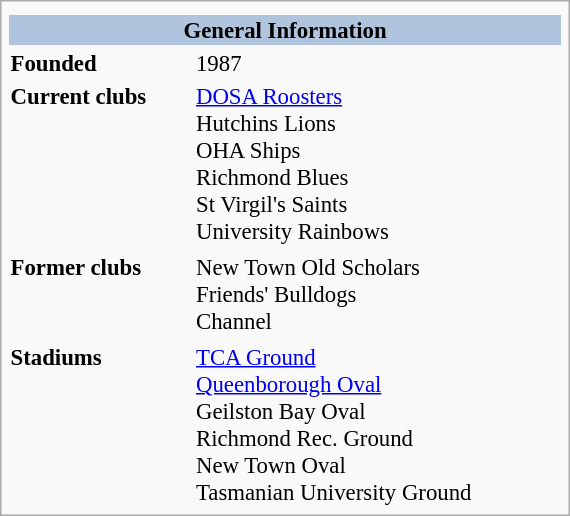<table class="infobox" style="width: 25em; font-size: 95%;">
<tr>
<td align="center" colspan="2"></td>
</tr>
<tr>
<th colspan="2" bgcolor="#b0c4de"><strong>General Information</strong></th>
</tr>
<tr style="vertical-align: top;">
<td><strong>Founded</strong></td>
<td>1987</td>
</tr>
<tr>
<td><strong>Current clubs</strong></td>
<td><a href='#'>DOSA Roosters</a><br>Hutchins Lions<br>OHA Ships<br>Richmond Blues<br>St Virgil's Saints<br>University Rainbows</td>
</tr>
<tr style="vertical-align: top;">
</tr>
<tr>
<td><strong>Former clubs</strong></td>
<td>New Town Old Scholars<br>Friends' Bulldogs<br>Channel</td>
</tr>
<tr style="vertical-align: top;">
</tr>
<tr>
<td><strong>Stadiums</strong></td>
<td><a href='#'>TCA Ground</a><br><a href='#'>Queenborough Oval</a><br>Geilston Bay Oval<br>Richmond Rec. Ground<br>New Town Oval<br>Tasmanian University Ground</td>
</tr>
</table>
